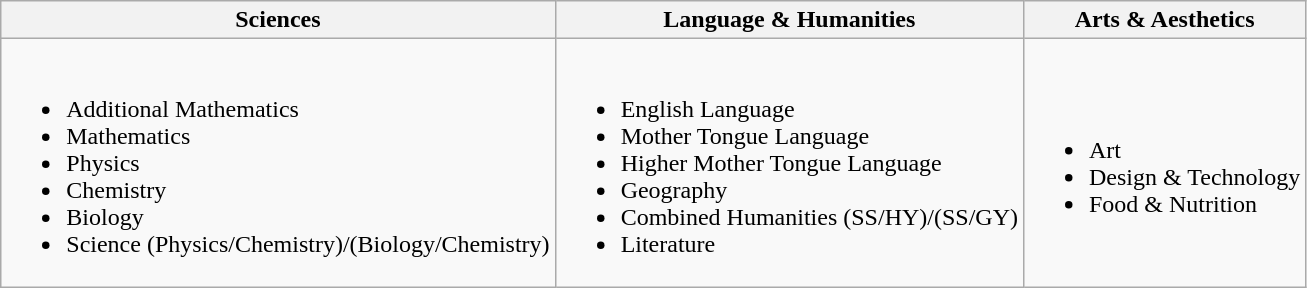<table class="wikitable">
<tr>
<th>Sciences</th>
<th><strong>Language & Humanities</strong></th>
<th><strong>Arts & Aesthetics</strong></th>
</tr>
<tr>
<td><br><ul><li>Additional Mathematics</li><li>Mathematics</li><li>Physics</li><li>Chemistry</li><li>Biology</li><li>Science (Physics/Chemistry)/(Biology/Chemistry)</li></ul></td>
<td><br><ul><li>English Language</li><li>Mother Tongue Language</li><li>Higher Mother Tongue Language</li><li>Geography</li><li>Combined Humanities (SS/HY)/(SS/GY)</li><li>Literature</li></ul></td>
<td><br><ul><li>Art</li><li>Design & Technology</li><li>Food & Nutrition</li></ul></td>
</tr>
</table>
